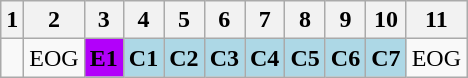<table class="wikitable plainrowheaders unsortable" style="text-align:center">
<tr>
<th>1</th>
<th>2</th>
<th>3</th>
<th>4</th>
<th>5</th>
<th>6</th>
<th>7</th>
<th>8</th>
<th>9</th>
<th>10</th>
<th>11</th>
</tr>
<tr>
<td></td>
<td>EOG</td>
<th rowspan="1" scope="col" style="background:#B200FA;">E1</th>
<th rowspan="1" scope="col" style="background:#ADD8E6;">C1</th>
<th rowspan="1" scope="col" style="background:#ADD8E6;">C2</th>
<th rowspan="1" scope="col" style="background:#ADD8E6;">C3</th>
<th rowspan="1" scope="col" style="background:#ADD8E6;">C4</th>
<th rowspan="1" scope="col" style="background:#ADD8E6;">C5</th>
<th rowspan="1" scope="col" style="background:#ADD8E6;">C6</th>
<th rowspan="1" scope="col" style="background:#ADD8E6;">C7</th>
<td>EOG</td>
</tr>
</table>
